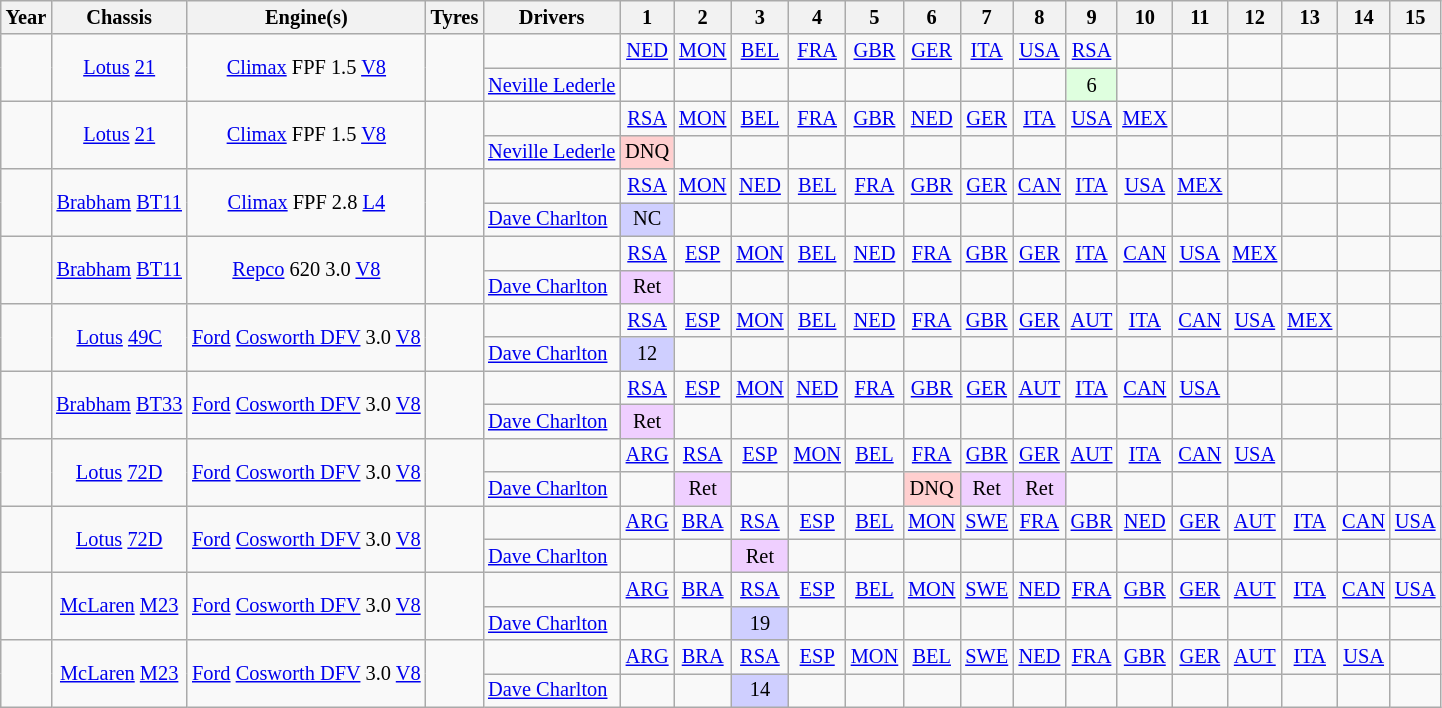<table class="wikitable" style="text-align:center; font-size:85%">
<tr>
<th>Year</th>
<th>Chassis</th>
<th>Engine(s)</th>
<th>Tyres</th>
<th>Drivers</th>
<th>1</th>
<th>2</th>
<th>3</th>
<th>4</th>
<th>5</th>
<th>6</th>
<th>7</th>
<th>8</th>
<th>9</th>
<th>10</th>
<th>11</th>
<th>12</th>
<th>13</th>
<th>14</th>
<th>15</th>
</tr>
<tr>
<td rowspan="2"></td>
<td rowspan="2"><a href='#'>Lotus</a> <a href='#'>21</a></td>
<td rowspan="2"><a href='#'>Climax</a> FPF 1.5 <a href='#'>V8</a></td>
<td rowspan="2"></td>
<td></td>
<td><a href='#'>NED</a></td>
<td><a href='#'>MON</a></td>
<td><a href='#'>BEL</a></td>
<td><a href='#'>FRA</a></td>
<td><a href='#'>GBR</a></td>
<td><a href='#'>GER</a></td>
<td><a href='#'>ITA</a></td>
<td><a href='#'>USA</a></td>
<td><a href='#'>RSA</a></td>
<td></td>
<td></td>
<td></td>
<td></td>
<td></td>
<td></td>
</tr>
<tr>
<td align="left"> <a href='#'>Neville Lederle</a></td>
<td></td>
<td></td>
<td></td>
<td></td>
<td></td>
<td></td>
<td></td>
<td></td>
<td style="background:#DFFFDF;">6</td>
<td></td>
<td></td>
<td></td>
<td></td>
<td></td>
<td></td>
</tr>
<tr>
<td rowspan="2"></td>
<td rowspan="2"><a href='#'>Lotus</a> <a href='#'>21</a></td>
<td rowspan="2"><a href='#'>Climax</a> FPF 1.5 <a href='#'>V8</a></td>
<td rowspan="2"></td>
<td></td>
<td><a href='#'>RSA</a></td>
<td><a href='#'>MON</a></td>
<td><a href='#'>BEL</a></td>
<td><a href='#'>FRA</a></td>
<td><a href='#'>GBR</a></td>
<td><a href='#'>NED</a></td>
<td><a href='#'>GER</a></td>
<td><a href='#'>ITA</a></td>
<td><a href='#'>USA</a></td>
<td><a href='#'>MEX</a></td>
<td></td>
<td></td>
<td></td>
<td></td>
<td></td>
</tr>
<tr>
<td align="left"> <a href='#'>Neville Lederle</a></td>
<td style="background:#FFCFCF;">DNQ</td>
<td></td>
<td></td>
<td></td>
<td></td>
<td></td>
<td></td>
<td></td>
<td></td>
<td></td>
<td></td>
<td></td>
<td></td>
<td></td>
<td></td>
</tr>
<tr>
<td rowspan="2"></td>
<td rowspan="2"><a href='#'>Brabham</a> <a href='#'>BT11</a></td>
<td rowspan="2"><a href='#'>Climax</a> FPF 2.8 <a href='#'>L4</a></td>
<td rowspan="2"></td>
<td></td>
<td><a href='#'>RSA</a></td>
<td><a href='#'>MON</a></td>
<td><a href='#'>NED</a></td>
<td><a href='#'>BEL</a></td>
<td><a href='#'>FRA</a></td>
<td><a href='#'>GBR</a></td>
<td><a href='#'>GER</a></td>
<td><a href='#'>CAN</a></td>
<td><a href='#'>ITA</a></td>
<td><a href='#'>USA</a></td>
<td><a href='#'>MEX</a></td>
<td></td>
<td></td>
<td></td>
<td></td>
</tr>
<tr>
<td align="left"> <a href='#'>Dave Charlton</a></td>
<td style="background:#cfcfff;">NC</td>
<td></td>
<td></td>
<td></td>
<td></td>
<td></td>
<td></td>
<td></td>
<td></td>
<td></td>
<td></td>
<td></td>
<td></td>
<td></td>
<td></td>
</tr>
<tr>
<td rowspan="2"></td>
<td rowspan="2"><a href='#'>Brabham</a> <a href='#'>BT11</a></td>
<td rowspan="2"><a href='#'>Repco</a> 620 3.0 <a href='#'>V8</a></td>
<td rowspan="2"></td>
<td></td>
<td><a href='#'>RSA</a></td>
<td><a href='#'>ESP</a></td>
<td><a href='#'>MON</a></td>
<td><a href='#'>BEL</a></td>
<td><a href='#'>NED</a></td>
<td><a href='#'>FRA</a></td>
<td><a href='#'>GBR</a></td>
<td><a href='#'>GER</a></td>
<td><a href='#'>ITA</a></td>
<td><a href='#'>CAN</a></td>
<td><a href='#'>USA</a></td>
<td><a href='#'>MEX</a></td>
<td></td>
<td></td>
<td></td>
</tr>
<tr>
<td align="left"> <a href='#'>Dave Charlton</a></td>
<td style="background:#EFCFFF;">Ret</td>
<td></td>
<td></td>
<td></td>
<td></td>
<td></td>
<td></td>
<td></td>
<td></td>
<td></td>
<td></td>
<td></td>
<td></td>
<td></td>
<td></td>
</tr>
<tr>
<td rowspan="2"></td>
<td rowspan="2"><a href='#'>Lotus</a> <a href='#'>49C</a></td>
<td rowspan="2"><a href='#'>Ford</a> <a href='#'>Cosworth DFV</a> 3.0 <a href='#'>V8</a></td>
<td rowspan="2"></td>
<td></td>
<td><a href='#'>RSA</a></td>
<td><a href='#'>ESP</a></td>
<td><a href='#'>MON</a></td>
<td><a href='#'>BEL</a></td>
<td><a href='#'>NED</a></td>
<td><a href='#'>FRA</a></td>
<td><a href='#'>GBR</a></td>
<td><a href='#'>GER</a></td>
<td><a href='#'>AUT</a></td>
<td><a href='#'>ITA</a></td>
<td><a href='#'>CAN</a></td>
<td><a href='#'>USA</a></td>
<td><a href='#'>MEX</a></td>
<td></td>
<td></td>
</tr>
<tr>
<td align="left"> <a href='#'>Dave Charlton</a></td>
<td style="background:#cfcfff;">12</td>
<td></td>
<td></td>
<td></td>
<td></td>
<td></td>
<td></td>
<td></td>
<td></td>
<td></td>
<td></td>
<td></td>
<td></td>
<td></td>
<td></td>
</tr>
<tr>
<td rowspan="2"></td>
<td rowspan="2"><a href='#'>Brabham</a> <a href='#'>BT33</a></td>
<td rowspan="2"><a href='#'>Ford</a> <a href='#'>Cosworth DFV</a> 3.0 <a href='#'>V8</a></td>
<td rowspan="2"></td>
<td></td>
<td><a href='#'>RSA</a></td>
<td><a href='#'>ESP</a></td>
<td><a href='#'>MON</a></td>
<td><a href='#'>NED</a></td>
<td><a href='#'>FRA</a></td>
<td><a href='#'>GBR</a></td>
<td><a href='#'>GER</a></td>
<td><a href='#'>AUT</a></td>
<td><a href='#'>ITA</a></td>
<td><a href='#'>CAN</a></td>
<td><a href='#'>USA</a></td>
<td></td>
<td></td>
<td></td>
<td></td>
</tr>
<tr>
<td align="left"> <a href='#'>Dave Charlton</a></td>
<td style="background:#EFCFFF;">Ret</td>
<td></td>
<td></td>
<td></td>
<td></td>
<td></td>
<td></td>
<td></td>
<td></td>
<td></td>
<td></td>
<td></td>
<td></td>
<td></td>
<td></td>
</tr>
<tr>
<td rowspan="2"></td>
<td rowspan="2"><a href='#'>Lotus</a> <a href='#'>72D</a></td>
<td rowspan="2"><a href='#'>Ford</a> <a href='#'>Cosworth DFV</a> 3.0 <a href='#'>V8</a></td>
<td rowspan="2"></td>
<td></td>
<td><a href='#'>ARG</a></td>
<td><a href='#'>RSA</a></td>
<td><a href='#'>ESP</a></td>
<td><a href='#'>MON</a></td>
<td><a href='#'>BEL</a></td>
<td><a href='#'>FRA</a></td>
<td><a href='#'>GBR</a></td>
<td><a href='#'>GER</a></td>
<td><a href='#'>AUT</a></td>
<td><a href='#'>ITA</a></td>
<td><a href='#'>CAN</a></td>
<td><a href='#'>USA</a></td>
<td></td>
<td></td>
<td></td>
</tr>
<tr>
<td align="left"> <a href='#'>Dave Charlton</a></td>
<td></td>
<td style="background:#EFCFFF;">Ret</td>
<td></td>
<td></td>
<td></td>
<td style="background:#FFCFCF;">DNQ</td>
<td style="background:#EFCFFF;">Ret</td>
<td style="background:#EFCFFF;">Ret</td>
<td></td>
<td></td>
<td></td>
<td></td>
<td></td>
<td></td>
<td></td>
</tr>
<tr>
<td rowspan="2"></td>
<td rowspan="2"><a href='#'>Lotus</a> <a href='#'>72D</a></td>
<td rowspan="2"><a href='#'>Ford</a> <a href='#'>Cosworth DFV</a> 3.0 <a href='#'>V8</a></td>
<td rowspan="2"></td>
<td></td>
<td><a href='#'>ARG</a></td>
<td><a href='#'>BRA</a></td>
<td><a href='#'>RSA</a></td>
<td><a href='#'>ESP</a></td>
<td><a href='#'>BEL</a></td>
<td><a href='#'>MON</a></td>
<td><a href='#'>SWE</a></td>
<td><a href='#'>FRA</a></td>
<td><a href='#'>GBR</a></td>
<td><a href='#'>NED</a></td>
<td><a href='#'>GER</a></td>
<td><a href='#'>AUT</a></td>
<td><a href='#'>ITA</a></td>
<td><a href='#'>CAN</a></td>
<td><a href='#'>USA</a></td>
</tr>
<tr>
<td align="left"> <a href='#'>Dave Charlton</a></td>
<td></td>
<td></td>
<td style="background:#EFCFFF;">Ret</td>
<td></td>
<td></td>
<td></td>
<td></td>
<td></td>
<td></td>
<td></td>
<td></td>
<td></td>
<td></td>
<td></td>
<td></td>
</tr>
<tr>
<td rowspan="2"></td>
<td rowspan="2"><a href='#'>McLaren</a> <a href='#'>M23</a></td>
<td rowspan="2"><a href='#'>Ford</a> <a href='#'>Cosworth DFV</a> 3.0 <a href='#'>V8</a></td>
<td rowspan="2"></td>
<td></td>
<td><a href='#'>ARG</a></td>
<td><a href='#'>BRA</a></td>
<td><a href='#'>RSA</a></td>
<td><a href='#'>ESP</a></td>
<td><a href='#'>BEL</a></td>
<td><a href='#'>MON</a></td>
<td><a href='#'>SWE</a></td>
<td><a href='#'>NED</a></td>
<td><a href='#'>FRA</a></td>
<td><a href='#'>GBR</a></td>
<td><a href='#'>GER</a></td>
<td><a href='#'>AUT</a></td>
<td><a href='#'>ITA</a></td>
<td><a href='#'>CAN</a></td>
<td><a href='#'>USA</a></td>
</tr>
<tr>
<td align="left"> <a href='#'>Dave Charlton</a></td>
<td></td>
<td></td>
<td style="background:#cfcfff;">19</td>
<td></td>
<td></td>
<td></td>
<td></td>
<td></td>
<td></td>
<td></td>
<td></td>
<td></td>
<td></td>
<td></td>
<td></td>
</tr>
<tr>
<td rowspan="2"></td>
<td rowspan="2"><a href='#'>McLaren</a> <a href='#'>M23</a></td>
<td rowspan="2"><a href='#'>Ford</a> <a href='#'>Cosworth DFV</a> 3.0 <a href='#'>V8</a></td>
<td rowspan="2"></td>
<td></td>
<td><a href='#'>ARG</a></td>
<td><a href='#'>BRA</a></td>
<td><a href='#'>RSA</a></td>
<td><a href='#'>ESP</a></td>
<td><a href='#'>MON</a></td>
<td><a href='#'>BEL</a></td>
<td><a href='#'>SWE</a></td>
<td><a href='#'>NED</a></td>
<td><a href='#'>FRA</a></td>
<td><a href='#'>GBR</a></td>
<td><a href='#'>GER</a></td>
<td><a href='#'>AUT</a></td>
<td><a href='#'>ITA</a></td>
<td><a href='#'>USA</a></td>
<td></td>
</tr>
<tr>
<td align="left"> <a href='#'>Dave Charlton</a></td>
<td></td>
<td></td>
<td style="background:#cfcfff;">14</td>
<td></td>
<td></td>
<td></td>
<td></td>
<td></td>
<td></td>
<td></td>
<td></td>
<td></td>
<td></td>
<td></td>
<td></td>
</tr>
</table>
